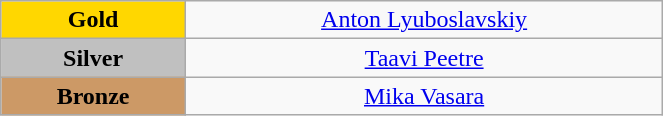<table class="wikitable" style="text-align:center; " width="35%">
<tr>
<td bgcolor="gold"><strong>Gold</strong></td>
<td><a href='#'>Anton Lyuboslavskiy</a><br>  <small><em></em></small></td>
</tr>
<tr>
<td bgcolor="silver"><strong>Silver</strong></td>
<td><a href='#'>Taavi Peetre</a><br>  <small><em></em></small></td>
</tr>
<tr>
<td bgcolor="CC9966"><strong>Bronze</strong></td>
<td><a href='#'>Mika Vasara</a><br>  <small><em></em></small></td>
</tr>
</table>
